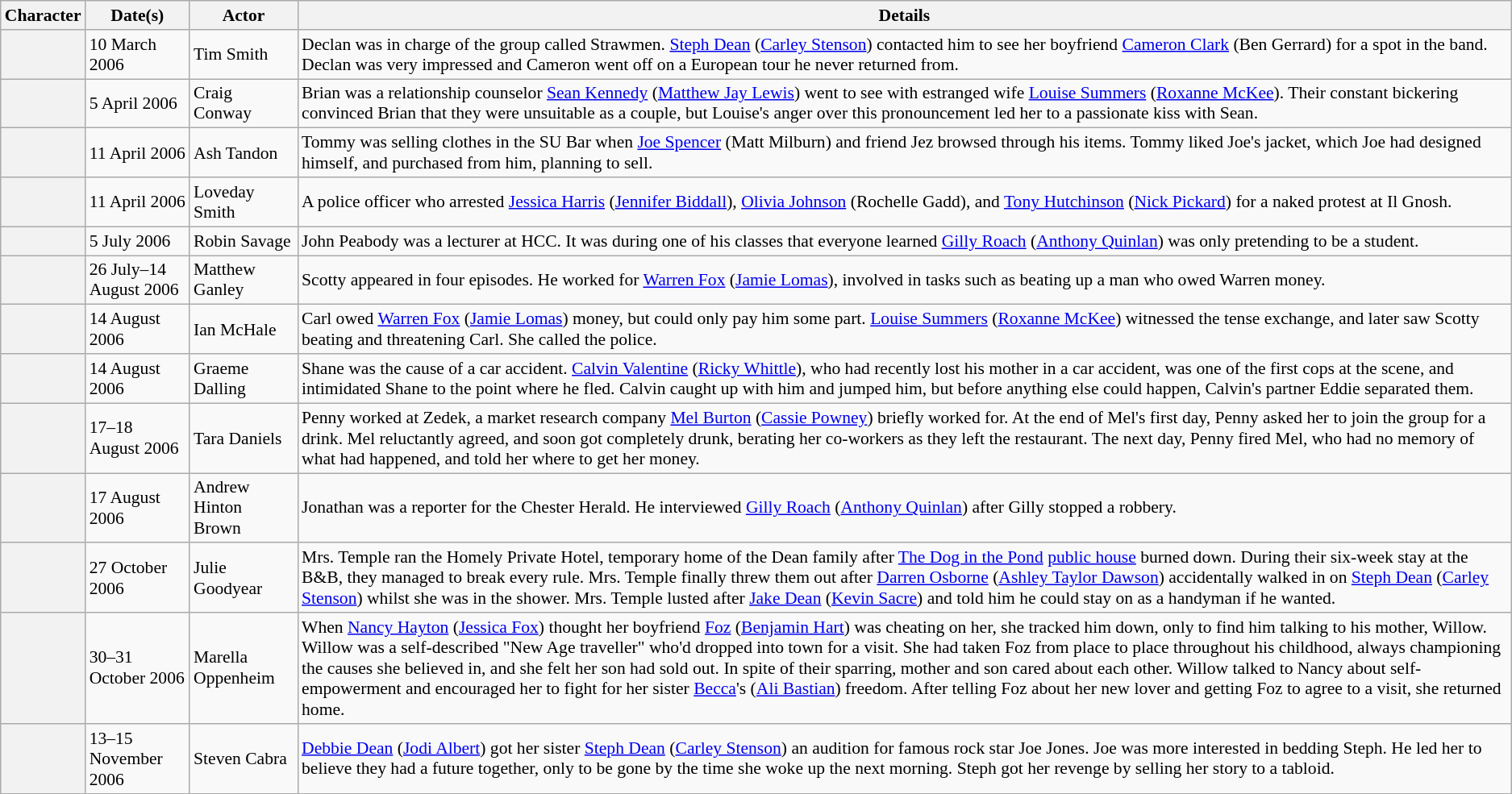<table class="wikitable plainrowheaders" style="font-size:90%">
<tr>
<th scope="col">Character</th>
<th scope="col">Date(s)</th>
<th scope="col">Actor</th>
<th scope="col">Details</th>
</tr>
<tr>
<th scope="row"></th>
<td>10 March 2006</td>
<td>Tim Smith</td>
<td>Declan was in charge of the group called Strawmen. <a href='#'>Steph Dean</a> (<a href='#'>Carley Stenson</a>) contacted him to see her boyfriend <a href='#'>Cameron Clark</a> (Ben Gerrard) for a spot in the band. Declan was very impressed and Cameron went off on a European tour he never returned from.</td>
</tr>
<tr>
<th scope="row"></th>
<td>5 April 2006</td>
<td>Craig Conway</td>
<td>Brian was a relationship counselor <a href='#'>Sean Kennedy</a> (<a href='#'>Matthew Jay Lewis</a>) went to see with estranged wife <a href='#'>Louise Summers</a> (<a href='#'>Roxanne McKee</a>). Their constant bickering convinced Brian that they were unsuitable as a couple, but Louise's anger over this pronouncement led her to a passionate kiss with Sean.</td>
</tr>
<tr>
<th scope="row"></th>
<td>11 April 2006</td>
<td>Ash Tandon</td>
<td>Tommy was selling clothes in the SU Bar when <a href='#'>Joe Spencer</a> (Matt Milburn) and friend Jez browsed through his items. Tommy liked Joe's jacket, which Joe had designed himself, and purchased from him, planning to sell.</td>
</tr>
<tr>
<th scope="row"></th>
<td>11 April 2006</td>
<td>Loveday Smith</td>
<td>A police officer who arrested <a href='#'>Jessica Harris</a> (<a href='#'>Jennifer Biddall</a>), <a href='#'>Olivia Johnson</a> (Rochelle Gadd), and <a href='#'>Tony Hutchinson</a> (<a href='#'>Nick Pickard</a>) for a naked protest at Il Gnosh.</td>
</tr>
<tr>
<th scope="row"></th>
<td>5 July 2006</td>
<td>Robin Savage</td>
<td>John Peabody was a lecturer at HCC. It was during one of his classes that everyone learned <a href='#'>Gilly Roach</a> (<a href='#'>Anthony Quinlan</a>) was only pretending to be a student.</td>
</tr>
<tr>
<th scope="row"></th>
<td>26 July–14 August 2006</td>
<td>Matthew Ganley</td>
<td>Scotty appeared in four episodes. He worked for <a href='#'>Warren Fox</a> (<a href='#'>Jamie Lomas</a>), involved in tasks such as beating up a man who owed Warren money.</td>
</tr>
<tr>
<th scope="row"></th>
<td>14 August 2006</td>
<td>Ian McHale</td>
<td>Carl owed <a href='#'>Warren Fox</a> (<a href='#'>Jamie Lomas</a>) money, but could only pay him some part. <a href='#'>Louise Summers</a> (<a href='#'>Roxanne McKee</a>) witnessed the tense exchange, and later saw Scotty beating and threatening Carl. She called the police.</td>
</tr>
<tr>
<th scope="row"></th>
<td>14 August 2006</td>
<td>Graeme Dalling</td>
<td>Shane was the cause of a car accident. <a href='#'>Calvin Valentine</a> (<a href='#'>Ricky Whittle</a>), who had recently lost his mother in a car accident, was one of the first cops at the scene, and intimidated Shane to the point where he fled. Calvin caught up with him and jumped him, but before anything else could happen, Calvin's partner Eddie separated them.</td>
</tr>
<tr>
<th scope="row"></th>
<td>17–18 August 2006</td>
<td>Tara Daniels</td>
<td>Penny worked at Zedek, a market research company <a href='#'>Mel Burton</a> (<a href='#'>Cassie Powney</a>) briefly worked for. At the end of Mel's first day, Penny asked her to join the group for a drink. Mel reluctantly agreed, and soon got completely drunk, berating her co-workers as they left the restaurant. The next day, Penny fired Mel, who had no memory of what had happened, and told her where to get her money.</td>
</tr>
<tr>
<th scope="row"></th>
<td>17 August 2006</td>
<td>Andrew Hinton Brown</td>
<td>Jonathan was a reporter for the Chester Herald. He interviewed <a href='#'>Gilly Roach</a> (<a href='#'>Anthony Quinlan</a>) after Gilly stopped a robbery.</td>
</tr>
<tr>
<th scope="row"></th>
<td>27 October 2006</td>
<td>Julie Goodyear</td>
<td>Mrs. Temple ran the Homely Private Hotel, temporary home of the Dean family after <a href='#'>The Dog in the Pond</a> <a href='#'>public house</a> burned down. During their six-week stay at the B&B, they managed to break every rule. Mrs. Temple finally threw them out after <a href='#'>Darren Osborne</a> (<a href='#'>Ashley Taylor Dawson</a>) accidentally walked in on <a href='#'>Steph Dean</a> (<a href='#'>Carley Stenson</a>) whilst she was in the shower. Mrs. Temple lusted after <a href='#'>Jake Dean</a> (<a href='#'>Kevin Sacre</a>) and told him he could stay on as a handyman if he wanted.</td>
</tr>
<tr>
<th scope="row"></th>
<td>30–31 October 2006</td>
<td>Marella Oppenheim</td>
<td>When <a href='#'>Nancy Hayton</a> (<a href='#'>Jessica Fox</a>) thought her boyfriend <a href='#'>Foz</a> (<a href='#'>Benjamin Hart</a>) was cheating on her, she tracked him down, only to find him talking to his mother, Willow. Willow was a self-described "New Age traveller" who'd dropped into town for a visit. She had taken Foz from place to place throughout his childhood, always championing the causes she believed in, and she felt her son had sold out. In spite of their sparring, mother and son cared about each other. Willow talked to Nancy about self-empowerment and encouraged her to fight for her sister <a href='#'>Becca</a>'s (<a href='#'>Ali Bastian</a>) freedom. After telling Foz about her new lover and getting Foz to agree to a visit, she returned home.</td>
</tr>
<tr>
<th scope="row"></th>
<td>13–15 November 2006</td>
<td>Steven Cabra</td>
<td><a href='#'>Debbie Dean</a> (<a href='#'>Jodi Albert</a>) got her sister <a href='#'>Steph Dean</a> (<a href='#'>Carley Stenson</a>) an audition for famous rock star Joe Jones. Joe was more interested in bedding Steph. He led her to believe they had a future together, only to be gone by the time she woke up the next morning. Steph got her revenge by selling her story to a tabloid.</td>
</tr>
<tr>
</tr>
</table>
